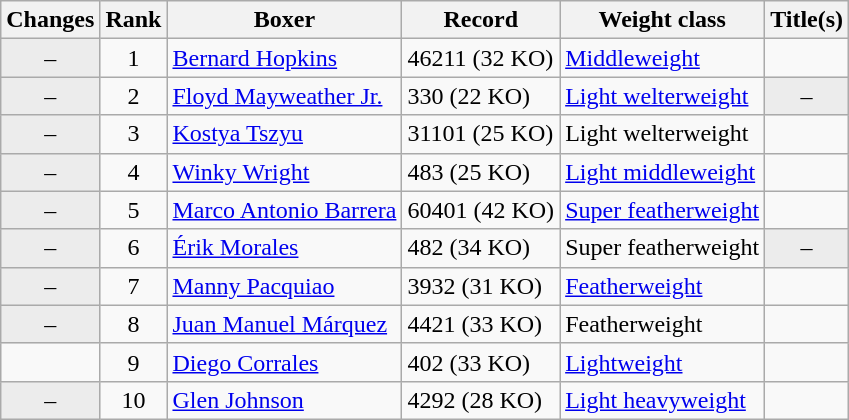<table class="wikitable ">
<tr>
<th>Changes</th>
<th>Rank</th>
<th>Boxer</th>
<th>Record</th>
<th>Weight class</th>
<th>Title(s)</th>
</tr>
<tr>
<td align=center bgcolor=#ECECEC>–</td>
<td align=center>1</td>
<td><a href='#'>Bernard Hopkins</a></td>
<td>46211 (32 KO)</td>
<td><a href='#'>Middleweight</a></td>
<td></td>
</tr>
<tr>
<td align=center bgcolor=#ECECEC>–</td>
<td align=center>2</td>
<td><a href='#'>Floyd Mayweather Jr.</a></td>
<td>330 (22 KO)</td>
<td><a href='#'>Light welterweight</a></td>
<td align=center bgcolor=#ECECEC data-sort-value="Z">–</td>
</tr>
<tr>
<td align=center bgcolor=#ECECEC>–</td>
<td align=center>3</td>
<td><a href='#'>Kostya Tszyu</a></td>
<td>31101 (25 KO)</td>
<td>Light welterweight</td>
<td></td>
</tr>
<tr>
<td align=center bgcolor=#ECECEC>–</td>
<td align=center>4</td>
<td><a href='#'>Winky Wright</a></td>
<td>483 (25 KO)</td>
<td><a href='#'>Light middleweight</a></td>
<td></td>
</tr>
<tr>
<td align=center bgcolor=#ECECEC>–</td>
<td align=center>5</td>
<td><a href='#'>Marco Antonio Barrera</a></td>
<td>60401 (42 KO)</td>
<td><a href='#'>Super featherweight</a></td>
<td></td>
</tr>
<tr>
<td align=center bgcolor=#ECECEC>–</td>
<td align=center>6</td>
<td><a href='#'>Érik Morales</a></td>
<td>482 (34 KO)</td>
<td>Super featherweight</td>
<td align=center bgcolor=#ECECEC data-sort-value="Z">–</td>
</tr>
<tr>
<td align=center bgcolor=#ECECEC>–</td>
<td align=center>7</td>
<td><a href='#'>Manny Pacquiao</a></td>
<td>3932 (31 KO)</td>
<td><a href='#'>Featherweight</a></td>
<td></td>
</tr>
<tr>
<td align=center bgcolor=#ECECEC>–</td>
<td align=center>8</td>
<td><a href='#'>Juan Manuel Márquez</a></td>
<td>4421 (33 KO)</td>
<td>Featherweight</td>
<td></td>
</tr>
<tr>
<td align=center></td>
<td align=center>9</td>
<td><a href='#'>Diego Corrales</a></td>
<td>402 (33 KO)</td>
<td><a href='#'>Lightweight</a></td>
<td></td>
</tr>
<tr>
<td align=center bgcolor=#ECECEC>–</td>
<td align=center>10</td>
<td><a href='#'>Glen Johnson</a></td>
<td>4292 (28 KO)</td>
<td><a href='#'>Light heavyweight</a></td>
<td></td>
</tr>
</table>
